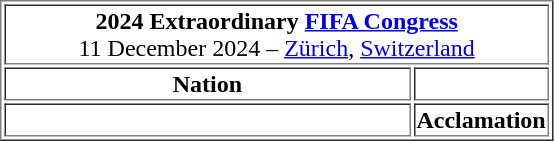<table border=1 >
<tr>
<td colspan=2 align=center><strong>2024 Extraordinary <a href='#'>FIFA Congress</a></strong><br>11 December 2024 – <a href='#'>Zürich</a>, <a href='#'>Switzerland</a></td>
</tr>
<tr>
<th width=75%>Nation</th>
<th align=center></th>
</tr>
<tr>
<td><strong></strong></td>
<td align="center"><strong>Acclamation</strong></td>
</tr>
</table>
